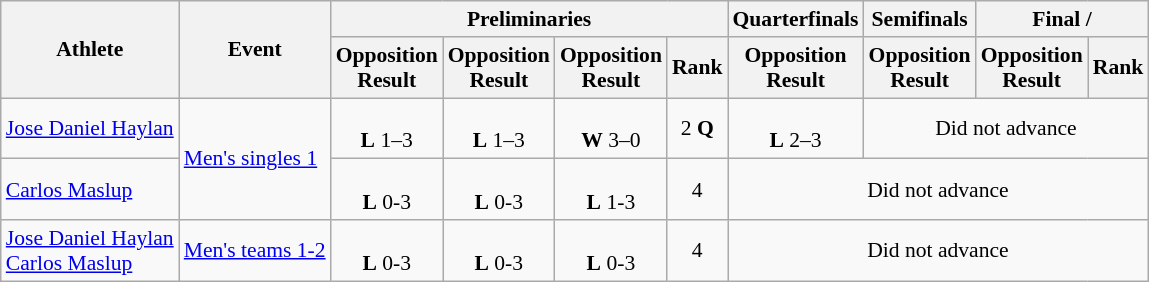<table class=wikitable style="font-size:90%">
<tr>
<th rowspan="2">Athlete</th>
<th rowspan="2">Event</th>
<th colspan="4">Preliminaries</th>
<th>Quarterfinals</th>
<th>Semifinals</th>
<th colspan="2">Final / </th>
</tr>
<tr>
<th>Opposition<br>Result</th>
<th>Opposition<br>Result</th>
<th>Opposition<br>Result</th>
<th>Rank</th>
<th>Opposition<br>Result</th>
<th>Opposition<br>Result</th>
<th>Opposition<br>Result</th>
<th>Rank</th>
</tr>
<tr>
<td><a href='#'>Jose Daniel Haylan</a></td>
<td rowspan="2"><a href='#'>Men's singles 1</a></td>
<td align="center"><br><strong>L</strong> 1–3</td>
<td align="center"><br><strong>L</strong> 1–3</td>
<td align="center"><br><strong>W</strong> 3–0</td>
<td align="center">2 <strong>Q</strong></td>
<td align="center"><br><strong>L</strong> 2–3</td>
<td align="center" colspan="3">Did not advance</td>
</tr>
<tr>
<td><a href='#'>Carlos Maslup</a></td>
<td align="center"><br><strong>L</strong> 0-3</td>
<td align="center"><br><strong>L</strong> 0-3</td>
<td align="center"><br><strong>L</strong> 1-3</td>
<td align="center">4</td>
<td align="center" colspan="4">Did not advance</td>
</tr>
<tr>
<td><a href='#'>Jose Daniel Haylan</a><br> <a href='#'>Carlos Maslup</a></td>
<td><a href='#'>Men's teams 1-2</a></td>
<td align="center"><br><strong>L</strong> 0-3</td>
<td align="center"><br><strong>L</strong> 0-3</td>
<td align="center"><br><strong>L</strong> 0-3</td>
<td align="center">4</td>
<td align="center" colspan="4">Did not advance</td>
</tr>
</table>
